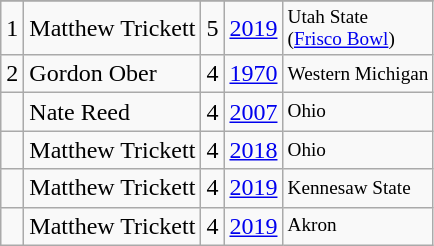<table class="wikitable" style="display:inline-table;">
<tr>
</tr>
<tr>
<td>1</td>
<td>Matthew Trickett</td>
<td>5</td>
<td><a href='#'>2019</a></td>
<td style="font-size:80%;">Utah State<br>(<a href='#'>Frisco Bowl</a>)</td>
</tr>
<tr>
<td>2</td>
<td>Gordon Ober</td>
<td>4</td>
<td><a href='#'>1970</a></td>
<td style="font-size:80%;">Western Michigan</td>
</tr>
<tr>
<td></td>
<td>Nate Reed</td>
<td>4</td>
<td><a href='#'>2007</a></td>
<td style="font-size:80%;">Ohio</td>
</tr>
<tr>
<td></td>
<td>Matthew Trickett</td>
<td>4</td>
<td><a href='#'>2018</a></td>
<td style="font-size:80%;">Ohio</td>
</tr>
<tr>
<td></td>
<td>Matthew Trickett</td>
<td>4</td>
<td><a href='#'>2019</a></td>
<td style="font-size:80%;">Kennesaw State</td>
</tr>
<tr>
<td></td>
<td>Matthew Trickett</td>
<td>4</td>
<td><a href='#'>2019</a></td>
<td style="font-size:80%;">Akron</td>
</tr>
</table>
